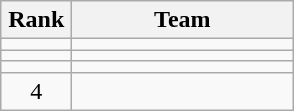<table class="wikitable" style="text-align: center;">
<tr>
<th width=40>Rank</th>
<th width=140>Team</th>
</tr>
<tr align=center>
<td></td>
<td style="text-align:left;"></td>
</tr>
<tr align=center>
<td></td>
<td style="text-align:left;"></td>
</tr>
<tr align=center>
<td></td>
<td style="text-align:left;"></td>
</tr>
<tr align=center>
<td>4</td>
<td style="text-align:left;"></td>
</tr>
</table>
